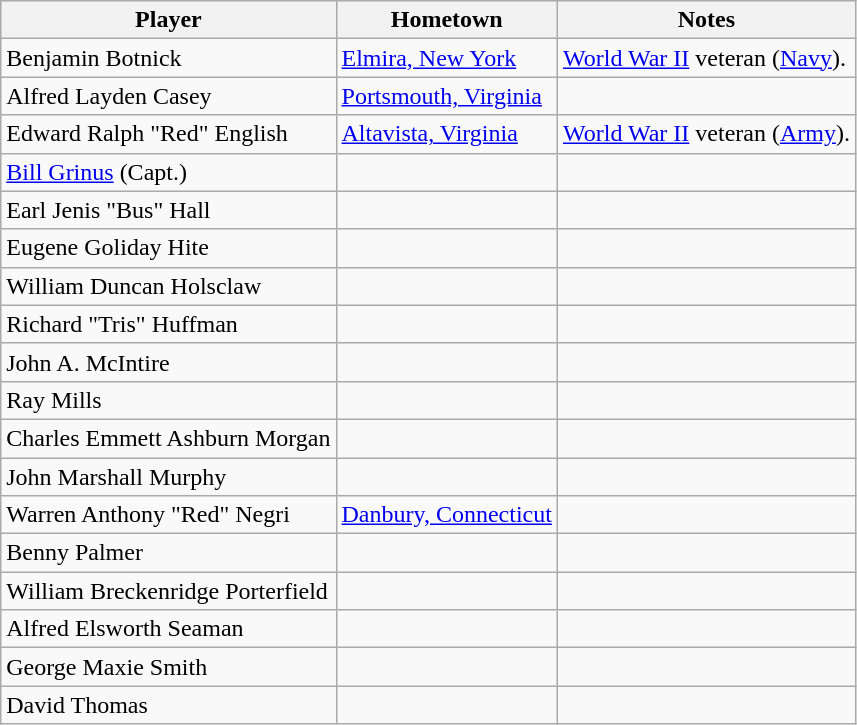<table class="wikitable" border="1">
<tr ;>
<th>Player</th>
<th>Hometown</th>
<th>Notes</th>
</tr>
<tr>
<td>Benjamin Botnick</td>
<td><a href='#'>Elmira, New York</a></td>
<td><a href='#'>World War II</a> veteran (<a href='#'>Navy</a>).</td>
</tr>
<tr>
<td>Alfred Layden Casey</td>
<td><a href='#'>Portsmouth, Virginia</a></td>
<td></td>
</tr>
<tr>
<td>Edward Ralph "Red" English</td>
<td><a href='#'>Altavista, Virginia</a></td>
<td><a href='#'>World War II</a> veteran (<a href='#'>Army</a>).</td>
</tr>
<tr>
<td><a href='#'>Bill Grinus</a> (Capt.)</td>
<td></td>
<td></td>
</tr>
<tr>
<td>Earl Jenis "Bus" Hall</td>
<td></td>
<td></td>
</tr>
<tr>
<td>Eugene Goliday Hite</td>
<td></td>
<td></td>
</tr>
<tr>
<td>William Duncan Holsclaw</td>
<td></td>
<td></td>
</tr>
<tr>
<td>Richard "Tris" Huffman</td>
<td></td>
<td></td>
</tr>
<tr>
<td>John A. McIntire</td>
<td></td>
<td></td>
</tr>
<tr>
<td>Ray Mills</td>
<td></td>
<td></td>
</tr>
<tr>
<td>Charles Emmett Ashburn Morgan</td>
<td></td>
<td></td>
</tr>
<tr>
<td>John Marshall Murphy</td>
<td></td>
<td></td>
</tr>
<tr>
<td>Warren Anthony "Red" Negri</td>
<td><a href='#'>Danbury, Connecticut</a></td>
<td></td>
</tr>
<tr>
<td>Benny Palmer</td>
<td></td>
<td></td>
</tr>
<tr>
<td>William Breckenridge Porterfield</td>
<td></td>
<td></td>
</tr>
<tr>
<td>Alfred Elsworth Seaman</td>
<td></td>
<td></td>
</tr>
<tr>
<td>George Maxie Smith</td>
<td></td>
<td></td>
</tr>
<tr>
<td>David Thomas</td>
<td></td>
<td></td>
</tr>
</table>
